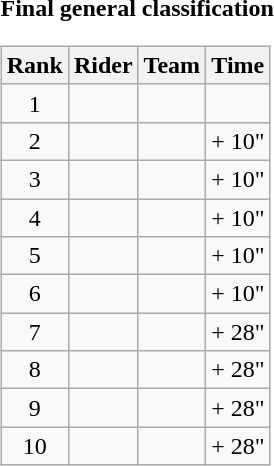<table>
<tr>
<td><strong>Final general classification</strong><br><table class="wikitable">
<tr>
<th scope="col">Rank</th>
<th scope="col">Rider</th>
<th scope="col">Team</th>
<th scope="col">Time</th>
</tr>
<tr>
<td style="text-align:center;">1</td>
<td></td>
<td></td>
<td style="text-align:right;"></td>
</tr>
<tr>
<td style="text-align:center;">2</td>
<td></td>
<td></td>
<td style="text-align:right;">+ 10"</td>
</tr>
<tr>
<td style="text-align:center;">3</td>
<td></td>
<td></td>
<td style="text-align:right;">+ 10"</td>
</tr>
<tr>
<td style="text-align:center;">4</td>
<td></td>
<td></td>
<td style="text-align:right;">+ 10"</td>
</tr>
<tr>
<td style="text-align:center;">5</td>
<td></td>
<td></td>
<td style="text-align:right;">+ 10"</td>
</tr>
<tr>
<td style="text-align:center;">6</td>
<td></td>
<td></td>
<td style="text-align:right;">+ 10"</td>
</tr>
<tr>
<td style="text-align:center;">7</td>
<td></td>
<td></td>
<td style="text-align:right;">+ 28"</td>
</tr>
<tr>
<td style="text-align:center;">8</td>
<td></td>
<td></td>
<td style="text-align:right;">+ 28"</td>
</tr>
<tr>
<td style="text-align:center;">9</td>
<td></td>
<td></td>
<td style="text-align:right;">+ 28"</td>
</tr>
<tr>
<td style="text-align:center;">10</td>
<td></td>
<td></td>
<td style="text-align:right;">+ 28"</td>
</tr>
</table>
</td>
</tr>
</table>
